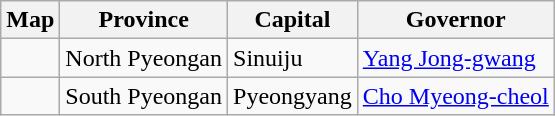<table class="wikitable">
<tr>
<th>Map</th>
<th>Province</th>
<th>Capital</th>
<th>Governor</th>
</tr>
<tr>
<td></td>
<td>North Pyeongan</td>
<td>Sinuiju</td>
<td><a href='#'>Yang Jong-gwang</a></td>
</tr>
<tr>
<td></td>
<td>South Pyeongan</td>
<td>Pyeongyang</td>
<td><a href='#'>Cho Myeong-cheol</a></td>
</tr>
</table>
